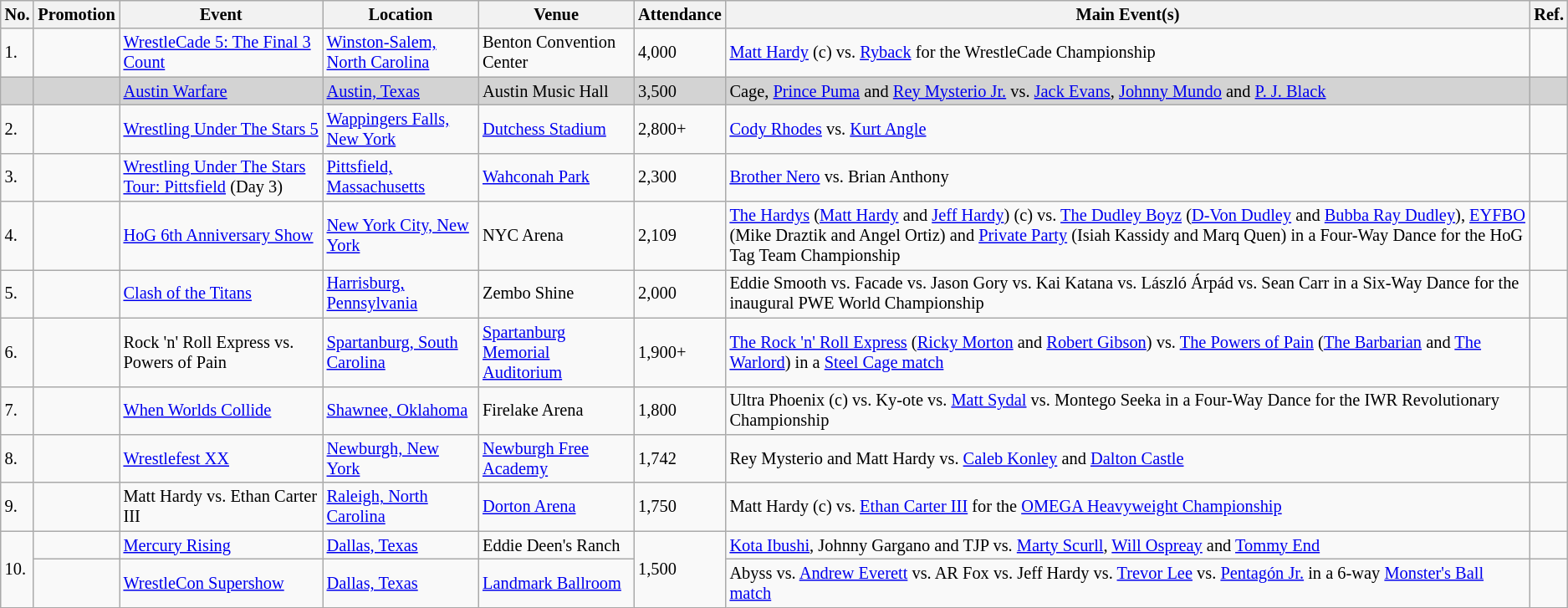<table class="wikitable sortable" style="font-size:85%;">
<tr>
<th>No.</th>
<th>Promotion</th>
<th>Event</th>
<th>Location</th>
<th>Venue</th>
<th>Attendance</th>
<th class=unsortable>Main Event(s)</th>
<th class=unsortable>Ref.</th>
</tr>
<tr>
<td>1.</td>
<td></td>
<td><a href='#'>WrestleCade 5: The Final 3 Count</a> <br> </td>
<td><a href='#'>Winston-Salem, North Carolina</a></td>
<td>Benton Convention Center</td>
<td>4,000</td>
<td><a href='#'>Matt Hardy</a> (c) vs. <a href='#'>Ryback</a> for the WrestleCade Championship</td>
<td></td>
</tr>
<tr>
<td bgcolor=lightgrey></td>
<td bgcolor=lightgrey></td>
<td bgcolor=lightgrey><a href='#'>Austin Warfare</a> <br> </td>
<td bgcolor=lightgrey><a href='#'>Austin, Texas</a></td>
<td bgcolor=lightgrey>Austin Music Hall</td>
<td bgcolor=lightgrey>3,500</td>
<td bgcolor=lightgrey>Cage, <a href='#'>Prince Puma</a> and <a href='#'>Rey Mysterio Jr.</a> vs. <a href='#'>Jack Evans</a>, <a href='#'>Johnny Mundo</a> and <a href='#'>P. J. Black</a></td>
<td bgcolor=lightgrey></td>
</tr>
<tr>
<td>2.</td>
<td></td>
<td><a href='#'>Wrestling Under The Stars 5</a> <br> </td>
<td><a href='#'>Wappingers Falls, New York</a></td>
<td><a href='#'>Dutchess Stadium</a></td>
<td>2,800+</td>
<td><a href='#'>Cody Rhodes</a> vs. <a href='#'>Kurt Angle</a></td>
<td></td>
</tr>
<tr>
<td>3.</td>
<td></td>
<td><a href='#'>Wrestling Under The Stars Tour: Pittsfield</a> (Day 3) <br> </td>
<td><a href='#'>Pittsfield, Massachusetts</a></td>
<td><a href='#'>Wahconah Park</a></td>
<td>2,300</td>
<td><a href='#'>Brother Nero</a> vs. Brian Anthony</td>
<td></td>
</tr>
<tr>
<td>4.</td>
<td></td>
<td><a href='#'>HoG 6th Anniversary Show</a> <br> </td>
<td><a href='#'>New York City, New York</a></td>
<td>NYC Arena</td>
<td>2,109</td>
<td><a href='#'>The Hardys</a> (<a href='#'>Matt Hardy</a> and <a href='#'>Jeff Hardy</a>) (c) vs. <a href='#'>The Dudley Boyz</a> (<a href='#'>D-Von Dudley</a> and <a href='#'>Bubba Ray Dudley</a>), <a href='#'>EYFBO</a> (Mike Draztik and Angel Ortiz) and <a href='#'>Private Party</a> (Isiah Kassidy and Marq Quen) in a Four-Way Dance for the HoG Tag Team Championship</td>
<td></td>
</tr>
<tr>
<td>5.</td>
<td></td>
<td><a href='#'>Clash of the Titans</a> <br> </td>
<td><a href='#'>Harrisburg, Pennsylvania</a></td>
<td>Zembo Shine</td>
<td>2,000</td>
<td>Eddie Smooth vs. Facade vs. Jason Gory vs. Kai Katana vs. László Árpád vs. Sean Carr in a Six-Way Dance for the inaugural PWE World Championship</td>
<td></td>
</tr>
<tr>
<td>6.</td>
<td></td>
<td>Rock 'n' Roll Express vs. Powers of Pain <br> </td>
<td><a href='#'>Spartanburg, South Carolina</a></td>
<td><a href='#'>Spartanburg Memorial Auditorium</a></td>
<td>1,900+</td>
<td><a href='#'>The Rock 'n' Roll Express</a> (<a href='#'>Ricky Morton</a> and <a href='#'>Robert Gibson</a>) vs. <a href='#'>The Powers of Pain</a> (<a href='#'>The Barbarian</a> and <a href='#'>The Warlord</a>) in a <a href='#'>Steel Cage match</a></td>
<td></td>
</tr>
<tr>
<td>7.</td>
<td></td>
<td><a href='#'>When Worlds Collide</a> <br> </td>
<td><a href='#'>Shawnee, Oklahoma</a></td>
<td>Firelake Arena</td>
<td>1,800</td>
<td>Ultra Phoenix (c) vs. Ky-ote vs. <a href='#'>Matt Sydal</a> vs. Montego Seeka in a Four-Way Dance for the IWR Revolutionary Championship</td>
<td></td>
</tr>
<tr>
<td>8.</td>
<td></td>
<td><a href='#'>Wrestlefest XX</a> <br> </td>
<td><a href='#'>Newburgh, New York</a></td>
<td><a href='#'>Newburgh Free Academy</a></td>
<td>1,742</td>
<td>Rey Mysterio and Matt Hardy vs. <a href='#'>Caleb Konley</a> and <a href='#'>Dalton Castle</a></td>
<td></td>
</tr>
<tr>
<td>9.</td>
<td></td>
<td>Matt Hardy vs. Ethan Carter III <br> </td>
<td><a href='#'>Raleigh, North Carolina</a></td>
<td><a href='#'>Dorton Arena</a></td>
<td>1,750</td>
<td>Matt Hardy (c) vs. <a href='#'>Ethan Carter III</a> for the <a href='#'>OMEGA Heavyweight Championship</a></td>
<td></td>
</tr>
<tr>
<td rowspan=2>10.</td>
<td></td>
<td><a href='#'>Mercury Rising</a> <br> </td>
<td><a href='#'>Dallas, Texas</a></td>
<td>Eddie Deen's Ranch</td>
<td rowspan=2>1,500</td>
<td><a href='#'>Kota Ibushi</a>, Johnny Gargano and TJP vs. <a href='#'>Marty Scurll</a>, <a href='#'>Will Ospreay</a> and <a href='#'>Tommy End</a></td>
<td></td>
</tr>
<tr>
<td></td>
<td><a href='#'>WrestleCon Supershow</a> <br> </td>
<td><a href='#'>Dallas, Texas</a></td>
<td><a href='#'>Landmark Ballroom</a></td>
<td>Abyss vs. <a href='#'>Andrew Everett</a> vs. AR Fox vs. Jeff Hardy vs. <a href='#'>Trevor Lee</a> vs. <a href='#'>Pentagón Jr.</a> in a 6-way <a href='#'>Monster's Ball match</a></td>
<td></td>
</tr>
</table>
